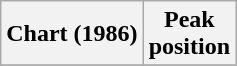<table class="wikitable plainrowheaders" style="text-align:center">
<tr>
<th scope="col">Chart (1986)</th>
<th scope="col">Peak<br>position</th>
</tr>
<tr>
</tr>
</table>
